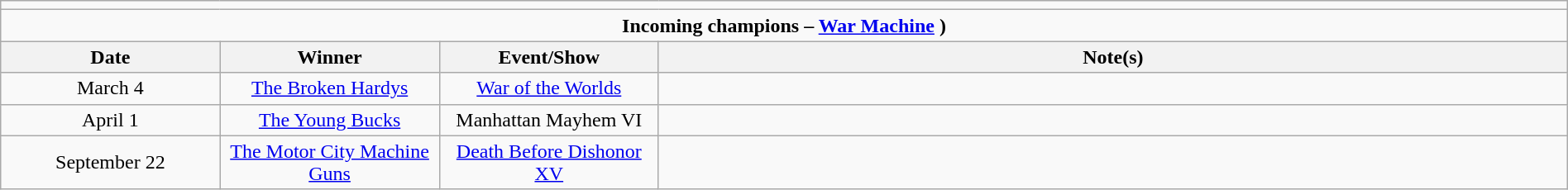<table class="wikitable" style="text-align:center; width:100%;">
<tr>
<td colspan="5"></td>
</tr>
<tr>
<td colspan="5"><strong>Incoming champions – <a href='#'>War Machine</a> )</strong></td>
</tr>
<tr>
<th width=14%>Date</th>
<th width=14%>Winner</th>
<th width=14%>Event/Show</th>
<th width=58%>Note(s)</th>
</tr>
<tr>
<td>March 4</td>
<td><a href='#'>The Broken Hardys</a><br></td>
<td><a href='#'>War of the Worlds</a></td>
<td align="left"></td>
</tr>
<tr>
<td>April 1</td>
<td><a href='#'>The Young Bucks</a><br></td>
<td>Manhattan Mayhem VI</td>
<td align="left"></td>
</tr>
<tr>
<td>September 22</td>
<td><a href='#'>The Motor City Machine Guns</a><br></td>
<td><a href='#'>Death Before Dishonor XV</a></td>
<td align="left"></td>
</tr>
</table>
